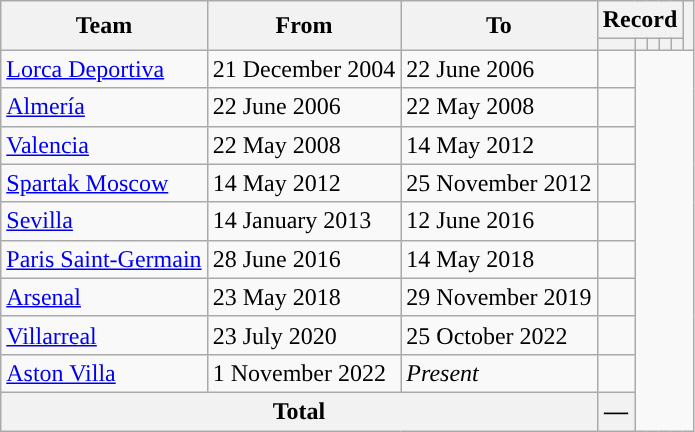<table class=wikitable style="text-align: center;">
<tr>
<th rowspan=2>Team</th>
<th rowspan=2>From</th>
<th rowspan=2>To</th>
<th colspan=5>Record</th>
<th rowspan=2></th>
</tr>
<tr>
<th></th>
<th></th>
<th></th>
<th></th>
<th></th>
</tr>
<tr>
<td align=left><a href='#'>Lorca Deportiva</a></td>
<td align=left>21 December 2004</td>
<td align=left>22 June 2006<br></td>
<td></td>
</tr>
<tr>
<td align="left"><a href='#'>Almería</a></td>
<td align=left>22 June 2006</td>
<td align=left>22 May 2008<br></td>
<td></td>
</tr>
<tr>
<td align=left><a href='#'>Valencia</a></td>
<td align=left>22 May 2008</td>
<td align=left>14 May 2012<br></td>
<td></td>
</tr>
<tr>
<td align=left><a href='#'>Spartak Moscow</a></td>
<td align=left>14 May 2012</td>
<td align=left>25 November 2012<br></td>
<td></td>
</tr>
<tr>
<td align=left><a href='#'>Sevilla</a></td>
<td align=left>14 January 2013</td>
<td align=left>12 June 2016<br></td>
<td></td>
</tr>
<tr>
<td align=left><a href='#'>Paris Saint-Germain</a></td>
<td align=left>28 June 2016</td>
<td align=left>14 May 2018<br></td>
<td></td>
</tr>
<tr>
<td align=left><a href='#'>Arsenal</a></td>
<td align=left>23 May 2018</td>
<td align=left>29 November 2019<br></td>
<td></td>
</tr>
<tr>
<td align=left><a href='#'>Villarreal</a></td>
<td align=left>23 July 2020</td>
<td align=left>25 October 2022<br></td>
<td></td>
</tr>
<tr>
<td align=left><a href='#'>Aston Villa</a></td>
<td align=left>1 November 2022</td>
<td align=left><em>Present</em><br></td>
<td></td>
</tr>
<tr>
<th colspan=3>Total<br></th>
<th>—</th>
</tr>
</table>
